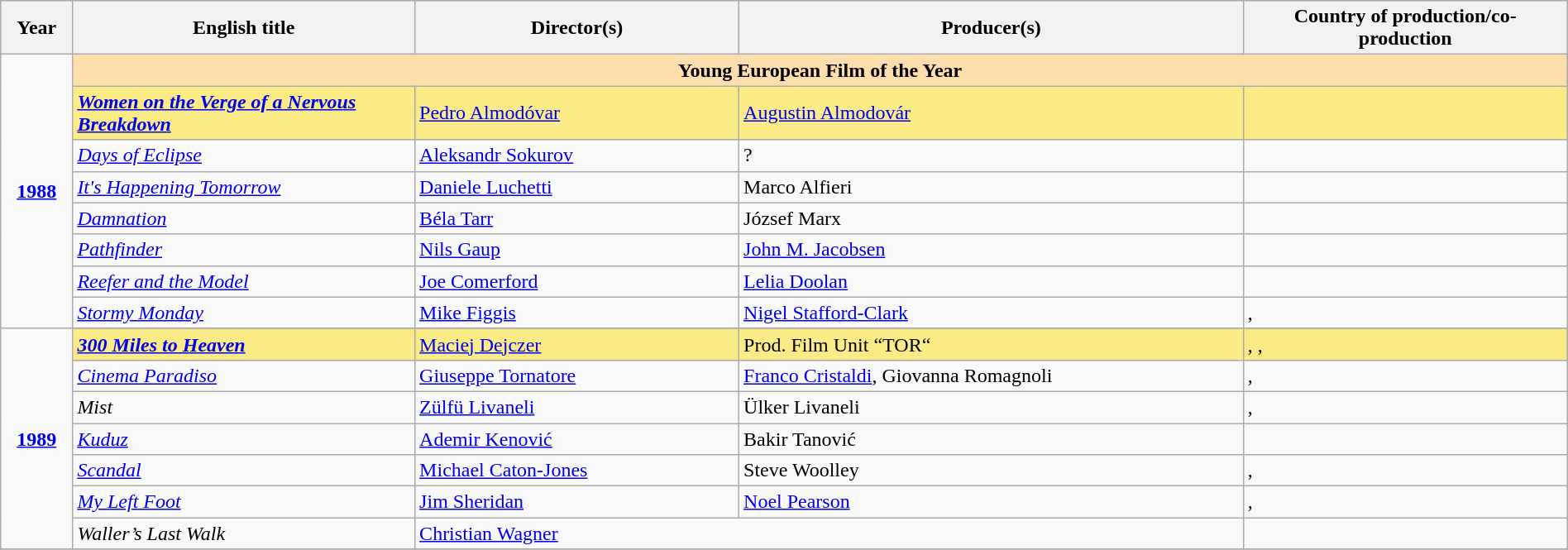<table class="wikitable" width="100%" cellpadding="5">
<tr>
<th width="4%">Year</th>
<th width="19%">English title</th>
<th width="18%">Director(s)</th>
<th width="28%">Producer(s)</th>
<th width="18%">Country of production/co-production</th>
</tr>
<tr>
<td rowspan=8 align="center"><strong><a href='#'>1988</a></strong></td>
<td colspan="7" style="background:#ffdead;" align="center"><strong>Young European Film of the Year</strong></td>
</tr>
<tr style="background:#FAEB86">
<td><strong><em><a href='#'>Women on the Verge of a Nervous Breakdown</a></em></strong></td>
<td><a href='#'>Pedro Almodóvar</a></td>
<td><a href='#'>Augustin Almodovár</a></td>
<td></td>
</tr>
<tr>
<td><em><a href='#'>Days of Eclipse</a></em></td>
<td><a href='#'>Aleksandr Sokurov</a></td>
<td>?</td>
<td></td>
</tr>
<tr>
<td><em><a href='#'>It's Happening Tomorrow</a></em></td>
<td><a href='#'>Daniele Luchetti</a></td>
<td>Marco Alfieri</td>
<td></td>
</tr>
<tr>
<td><em><a href='#'>Damnation</a></em></td>
<td><a href='#'>Béla Tarr</a></td>
<td>József Marx</td>
<td></td>
</tr>
<tr>
<td><em><a href='#'>Pathfinder</a></em></td>
<td><a href='#'>Nils Gaup</a></td>
<td><a href='#'>John M. Jacobsen</a></td>
<td></td>
</tr>
<tr>
<td><em><a href='#'>Reefer and the Model</a></em></td>
<td><a href='#'>Joe Comerford</a></td>
<td><a href='#'>Lelia Doolan</a></td>
<td></td>
</tr>
<tr>
<td><em><a href='#'>Stormy Monday</a></em></td>
<td><a href='#'>Mike Figgis</a></td>
<td><a href='#'>Nigel Stafford-Clark</a></td>
<td>, </td>
</tr>
<tr>
<td rowspan=8 align="center"><strong><a href='#'>1989</a></strong></td>
</tr>
<tr style="background:#FAEB86">
<td><strong><em><a href='#'>300 Miles to Heaven</a></em></strong></td>
<td><a href='#'>Maciej Dejczer</a></td>
<td>Prod. Film Unit “TOR“</td>
<td>, , </td>
</tr>
<tr>
<td><em><a href='#'>Cinema Paradiso</a></em></td>
<td><a href='#'>Giuseppe Tornatore</a></td>
<td><a href='#'>Franco Cristaldi</a>, Giovanna Romagnoli</td>
<td>, </td>
</tr>
<tr>
<td><em>Mist</em></td>
<td><a href='#'>Zülfü Livaneli</a></td>
<td>Ülker Livaneli</td>
<td>, </td>
</tr>
<tr>
<td><em><a href='#'>Kuduz</a></em></td>
<td><a href='#'>Ademir Kenović</a></td>
<td>Bakir Tanović</td>
<td></td>
</tr>
<tr>
<td><em><a href='#'>Scandal</a></em></td>
<td><a href='#'>Michael Caton-Jones</a></td>
<td>Steve Woolley</td>
<td>, </td>
</tr>
<tr>
<td><em><a href='#'>My Left Foot</a></em></td>
<td><a href='#'>Jim Sheridan</a></td>
<td><a href='#'>Noel Pearson</a></td>
<td>, </td>
</tr>
<tr>
<td><em>Waller’s Last Walk</em></td>
<td colspan="2"><a href='#'>Christian Wagner</a></td>
<td></td>
</tr>
<tr>
</tr>
</table>
